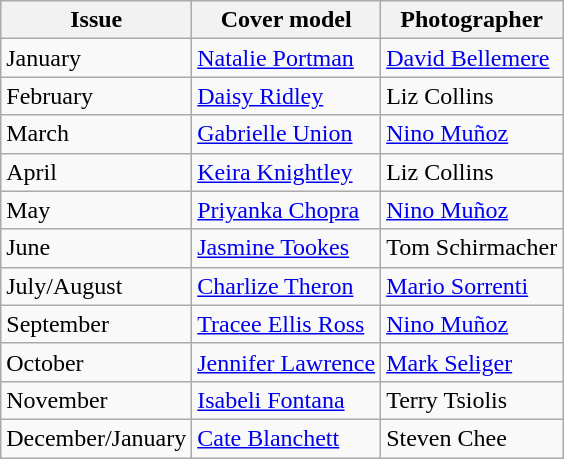<table class="sortable wikitable">
<tr>
<th>Issue</th>
<th>Cover model</th>
<th>Photographer</th>
</tr>
<tr>
<td>January</td>
<td><a href='#'>Natalie Portman</a></td>
<td><a href='#'>David Bellemere</a></td>
</tr>
<tr>
<td>February</td>
<td><a href='#'>Daisy Ridley</a></td>
<td>Liz Collins</td>
</tr>
<tr>
<td>March</td>
<td><a href='#'>Gabrielle Union</a></td>
<td><a href='#'>Nino Muñoz</a></td>
</tr>
<tr>
<td>April</td>
<td><a href='#'>Keira Knightley</a></td>
<td>Liz Collins</td>
</tr>
<tr>
<td>May</td>
<td><a href='#'>Priyanka Chopra</a></td>
<td><a href='#'>Nino Muñoz</a></td>
</tr>
<tr>
<td>June</td>
<td><a href='#'>Jasmine Tookes</a></td>
<td>Tom Schirmacher</td>
</tr>
<tr>
<td>July/August</td>
<td><a href='#'>Charlize Theron</a></td>
<td><a href='#'>Mario Sorrenti</a></td>
</tr>
<tr>
<td>September</td>
<td><a href='#'>Tracee Ellis Ross</a></td>
<td><a href='#'>Nino Muñoz</a></td>
</tr>
<tr>
<td>October</td>
<td><a href='#'>Jennifer Lawrence</a></td>
<td><a href='#'>Mark Seliger</a></td>
</tr>
<tr>
<td>November</td>
<td><a href='#'>Isabeli Fontana</a></td>
<td>Terry Tsiolis</td>
</tr>
<tr>
<td>December/January</td>
<td><a href='#'>Cate Blanchett</a></td>
<td>Steven Chee</td>
</tr>
</table>
